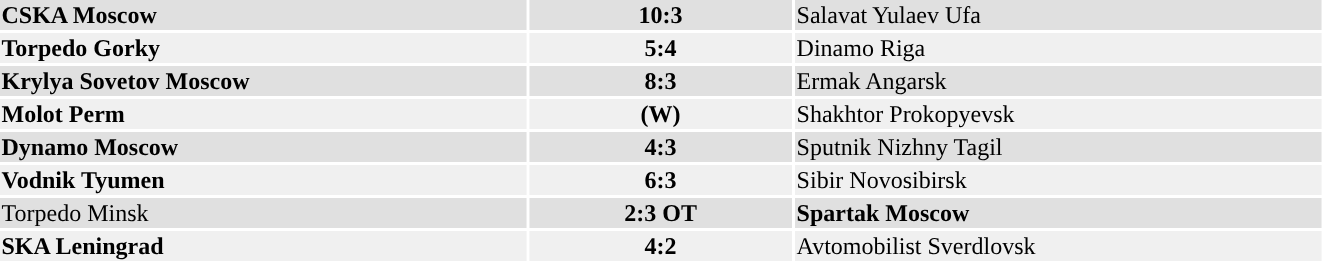<table width="70%">
<tr bgcolor="#e0e0e0">
<td style="width:40%;"><strong>CSKA Moscow</strong></td>
<th style="width:20%;"><strong>10:3</strong></th>
<td style="width:40%;">Salavat Yulaev Ufa</td>
</tr>
<tr bgcolor="#f0f0f0">
<td><strong>Torpedo Gorky</strong></td>
<th><strong>5:4</strong></th>
<td>Dinamo Riga</td>
</tr>
<tr bgcolor="#e0e0e0">
<td><strong>Krylya Sovetov Moscow</strong></td>
<th><strong>8:3</strong></th>
<td>Ermak Angarsk</td>
</tr>
<tr bgcolor="#f0f0f0">
<td><strong>Molot Perm</strong></td>
<td align="center"><strong>(W)</strong></td>
<td>Shakhtor Prokopyevsk</td>
</tr>
<tr bgcolor="#e0e0e0">
<td><strong>Dynamo Moscow</strong></td>
<th><strong>4:3</strong></th>
<td>Sputnik Nizhny Tagil</td>
</tr>
<tr bgcolor="#f0f0f0">
<td><strong>Vodnik Tyumen</strong></td>
<td align="center"><strong>6:3</strong></td>
<td>Sibir Novosibirsk</td>
</tr>
<tr bgcolor="#e0e0e0">
<td>Torpedo Minsk</td>
<th><strong>2:3 OT</strong></th>
<td><strong>Spartak Moscow</strong></td>
</tr>
<tr bgcolor="#f0f0f0">
<td><strong>SKA Leningrad</strong></td>
<td align="center"><strong>4:2</strong></td>
<td>Avtomobilist Sverdlovsk</td>
</tr>
</table>
